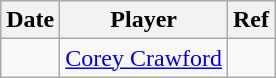<table class="wikitable">
<tr>
<th>Date</th>
<th>Player</th>
<th>Ref</th>
</tr>
<tr>
<td></td>
<td><a href='#'>Corey Crawford</a></td>
<td></td>
</tr>
</table>
